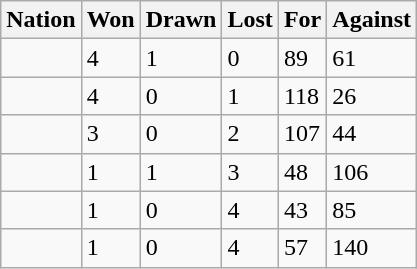<table class="wikitable">
<tr>
<th>Nation</th>
<th>Won</th>
<th>Drawn</th>
<th>Lost</th>
<th>For</th>
<th>Against</th>
</tr>
<tr>
<td></td>
<td>4</td>
<td>1</td>
<td>0</td>
<td>89</td>
<td>61</td>
</tr>
<tr>
<td></td>
<td>4</td>
<td>0</td>
<td>1</td>
<td>118</td>
<td>26</td>
</tr>
<tr>
<td></td>
<td>3</td>
<td>0</td>
<td>2</td>
<td>107</td>
<td>44</td>
</tr>
<tr>
<td></td>
<td>1</td>
<td>1</td>
<td>3</td>
<td>48</td>
<td>106</td>
</tr>
<tr>
<td></td>
<td>1</td>
<td>0</td>
<td>4</td>
<td>43</td>
<td>85</td>
</tr>
<tr>
<td></td>
<td>1</td>
<td>0</td>
<td>4</td>
<td>57</td>
<td>140</td>
</tr>
</table>
